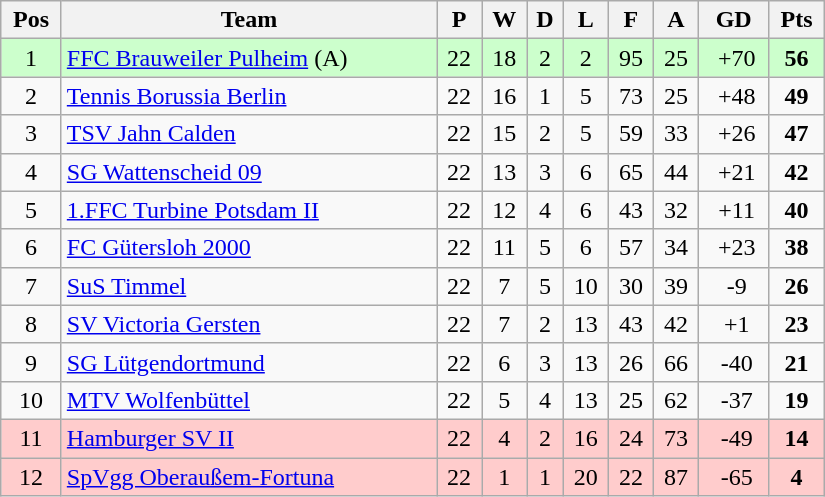<table class="wikitable sortable" style="text-align: center;" width="550px">
<tr>
<th align="center">Pos</th>
<th align="center">Team</th>
<th align="center">P</th>
<th align="center">W</th>
<th align="center">D</th>
<th align="center">L</th>
<th align="center">F</th>
<th align="center">A</th>
<th align="center">GD</th>
<th align="center">Pts</th>
</tr>
<tr align="center" bgcolor="#ccffcc">
<td>1</td>
<td align="left"><a href='#'>FFC Brauweiler Pulheim</a> (A)</td>
<td>22</td>
<td>18</td>
<td>2</td>
<td>2</td>
<td>95</td>
<td>25</td>
<td> +70</td>
<td><strong>56</strong></td>
</tr>
<tr align="center">
<td>2</td>
<td align="left"><a href='#'>Tennis Borussia Berlin</a></td>
<td>22</td>
<td>16</td>
<td>1</td>
<td>5</td>
<td>73</td>
<td>25</td>
<td> +48</td>
<td><strong>49</strong></td>
</tr>
<tr align="center">
<td>3</td>
<td align="left"><a href='#'>TSV Jahn Calden</a></td>
<td>22</td>
<td>15</td>
<td>2</td>
<td>5</td>
<td>59</td>
<td>33</td>
<td> +26</td>
<td><strong>47</strong></td>
</tr>
<tr align="center">
<td>4</td>
<td align="left"><a href='#'>SG Wattenscheid 09</a></td>
<td>22</td>
<td>13</td>
<td>3</td>
<td>6</td>
<td>65</td>
<td>44</td>
<td> +21</td>
<td><strong>42</strong></td>
</tr>
<tr align="center">
<td>5</td>
<td align="left"><a href='#'>1.FFC Turbine Potsdam II</a></td>
<td>22</td>
<td>12</td>
<td>4</td>
<td>6</td>
<td>43</td>
<td>32</td>
<td> +11</td>
<td><strong>40</strong></td>
</tr>
<tr align="center">
<td>6</td>
<td align="left"><a href='#'>FC Gütersloh 2000</a></td>
<td>22</td>
<td>11</td>
<td>5</td>
<td>6</td>
<td>57</td>
<td>34</td>
<td> +23</td>
<td><strong>38</strong></td>
</tr>
<tr align="center">
<td>7</td>
<td align="left"><a href='#'>SuS Timmel</a></td>
<td>22</td>
<td>7</td>
<td>5</td>
<td>10</td>
<td>30</td>
<td>39</td>
<td> -9</td>
<td><strong>26</strong></td>
</tr>
<tr align="center">
<td>8</td>
<td align="left"><a href='#'>SV Victoria Gersten</a></td>
<td>22</td>
<td>7</td>
<td>2</td>
<td>13</td>
<td>43</td>
<td>42</td>
<td> +1</td>
<td><strong>23</strong></td>
</tr>
<tr align="center">
<td>9</td>
<td align="left"><a href='#'>SG Lütgendortmund</a></td>
<td>22</td>
<td>6</td>
<td>3</td>
<td>13</td>
<td>26</td>
<td>66</td>
<td> -40</td>
<td><strong>21</strong></td>
</tr>
<tr align="center">
<td>10</td>
<td align="left"><a href='#'>MTV Wolfenbüttel</a></td>
<td>22</td>
<td>5</td>
<td>4</td>
<td>13</td>
<td>25</td>
<td>62</td>
<td> -37</td>
<td><strong>19</strong></td>
</tr>
<tr align="center" style="background:#ffcccc;">
<td>11</td>
<td align="left"><a href='#'>Hamburger SV II</a></td>
<td>22</td>
<td>4</td>
<td>2</td>
<td>16</td>
<td>24</td>
<td>73</td>
<td> -49</td>
<td><strong>14</strong></td>
</tr>
<tr align="center" style="background:#ffcccc;">
<td>12</td>
<td align="left"><a href='#'>SpVgg Oberaußem-Fortuna</a></td>
<td>22</td>
<td>1</td>
<td>1</td>
<td>20</td>
<td>22</td>
<td>87</td>
<td> -65</td>
<td><strong>4</strong></td>
</tr>
</table>
